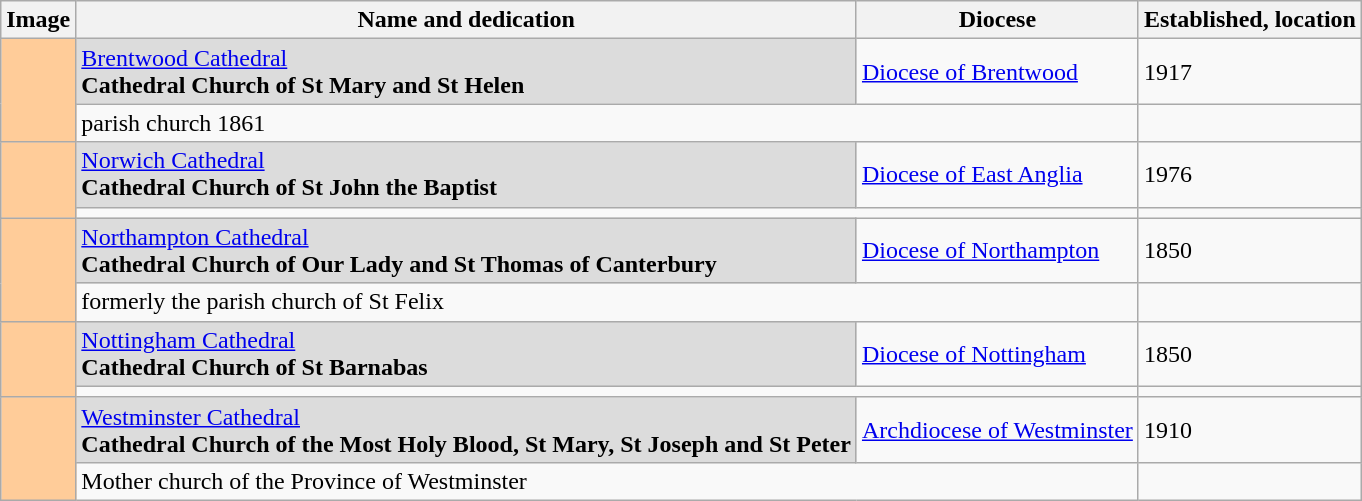<table class="wikitable">
<tr>
<th>Image</th>
<th>Name and dedication</th>
<th>Diocese</th>
<th>Established, location</th>
</tr>
<tr>
<td rowspan="2" bgcolor="#FFCC99" align="center"></td>
<td bgcolor="Gainsboro"><a href='#'>Brentwood Cathedral</a><br><strong>Cathedral Church of St Mary and St Helen</strong></td>
<td><a href='#'>Diocese of Brentwood</a></td>
<td>1917</td>
</tr>
<tr>
<td colspan="2">parish church 1861</td>
<td></td>
</tr>
<tr>
<td rowspan="2" bgcolor="#FFCC99" align="center"></td>
<td bgcolor="Gainsboro"><a href='#'>Norwich Cathedral</a><br><strong>Cathedral Church of St John the Baptist</strong></td>
<td><a href='#'>Diocese of East Anglia</a></td>
<td>1976</td>
</tr>
<tr>
<td colspan="2"></td>
<td></td>
</tr>
<tr>
<td rowspan="2" bgcolor="#FFCC99" align="center"></td>
<td bgcolor="Gainsboro"><a href='#'>Northampton Cathedral</a><br><strong>Cathedral Church of Our Lady and St Thomas of Canterbury</strong></td>
<td><a href='#'>Diocese of Northampton</a></td>
<td>1850</td>
</tr>
<tr>
<td colspan="2">formerly the parish church of St Felix</td>
<td></td>
</tr>
<tr>
<td rowspan="2" bgcolor="#FFCC99" align="center"></td>
<td bgcolor="Gainsboro"><a href='#'>Nottingham Cathedral</a><br><strong>Cathedral Church of St Barnabas</strong></td>
<td><a href='#'>Diocese of Nottingham</a></td>
<td>1850</td>
</tr>
<tr>
<td colspan="2"></td>
<td></td>
</tr>
<tr>
<td rowspan="2" bgcolor="#FFCC99" align="center"></td>
<td bgcolor="Gainsboro"><a href='#'>Westminster Cathedral</a><br><strong>Cathedral Church of the Most Holy Blood, St Mary, St Joseph and St Peter</strong></td>
<td><a href='#'>Archdiocese of Westminster</a></td>
<td>1910</td>
</tr>
<tr>
<td colspan="2">Mother church of the Province of Westminster</td>
<td></td>
</tr>
</table>
